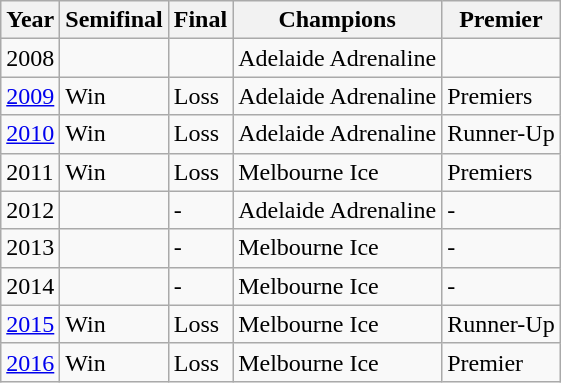<table class="wikitable">
<tr>
<th>Year</th>
<th>Semifinal</th>
<th>Final</th>
<th>Champions</th>
<th>Premier</th>
</tr>
<tr>
<td>2008</td>
<td></td>
<td></td>
<td>Adelaide Adrenaline</td>
<td></td>
</tr>
<tr>
<td><a href='#'>2009</a></td>
<td>Win</td>
<td>Loss</td>
<td>Adelaide Adrenaline</td>
<td>Premiers</td>
</tr>
<tr>
<td><a href='#'>2010</a></td>
<td>Win</td>
<td>Loss</td>
<td>Adelaide Adrenaline</td>
<td>Runner-Up</td>
</tr>
<tr>
<td>2011</td>
<td>Win</td>
<td>Loss</td>
<td>Melbourne Ice</td>
<td>Premiers</td>
</tr>
<tr>
<td>2012</td>
<td></td>
<td>-</td>
<td>Adelaide Adrenaline</td>
<td>-</td>
</tr>
<tr>
<td>2013</td>
<td></td>
<td>-</td>
<td>Melbourne Ice</td>
<td>-</td>
</tr>
<tr>
<td>2014</td>
<td></td>
<td>-</td>
<td>Melbourne Ice</td>
<td>-</td>
</tr>
<tr>
<td><a href='#'>2015</a></td>
<td>Win</td>
<td>Loss</td>
<td>Melbourne Ice</td>
<td>Runner-Up</td>
</tr>
<tr>
<td><a href='#'>2016</a></td>
<td>Win</td>
<td>Loss</td>
<td>Melbourne Ice</td>
<td>Premier</td>
</tr>
</table>
